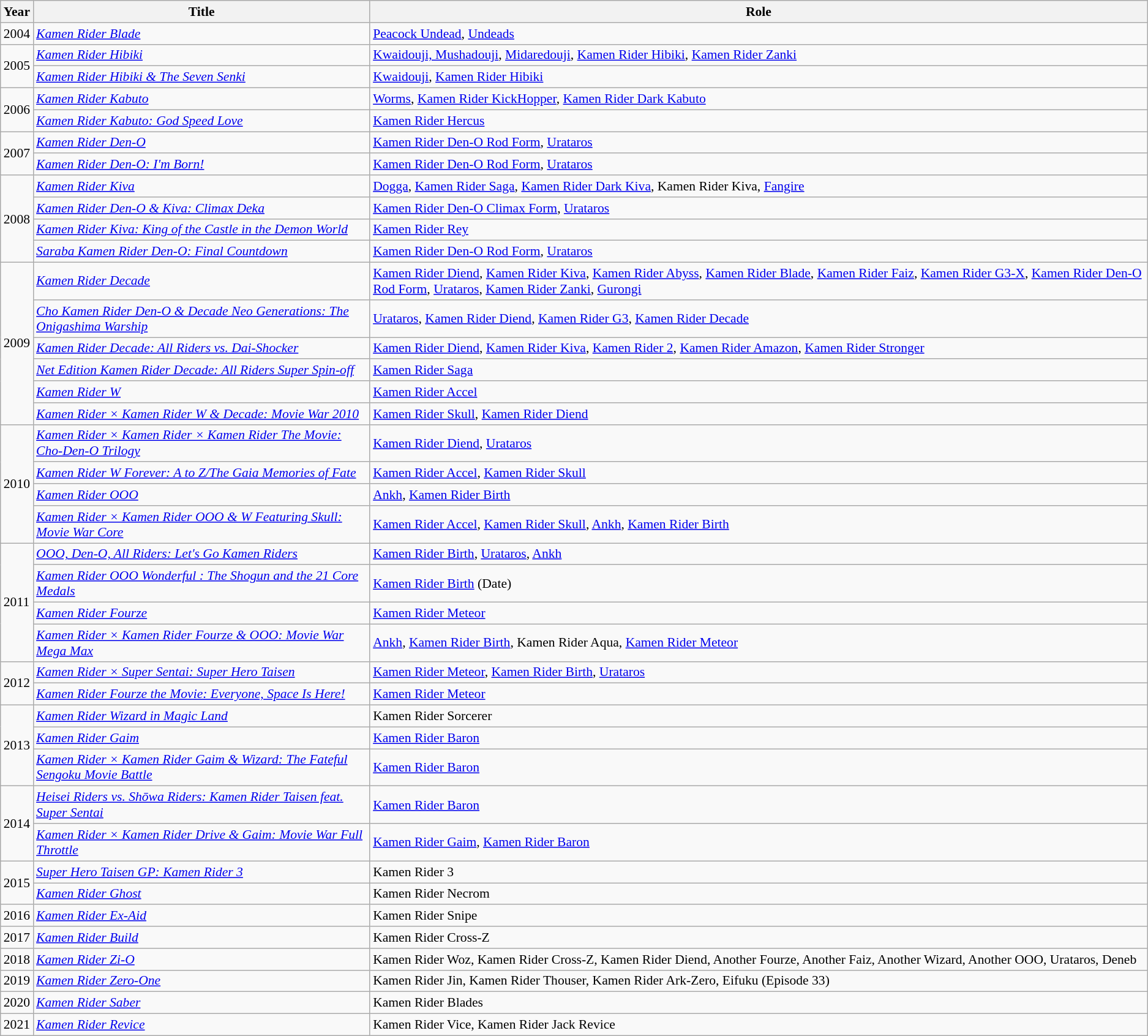<table class="wikitable" style="font-size: 90%;">
<tr>
<th>Year</th>
<th>Title</th>
<th>Role</th>
</tr>
<tr>
<td>2004</td>
<td><em><a href='#'>Kamen Rider Blade</a></em></td>
<td><a href='#'>Peacock Undead</a>, <a href='#'>Undeads</a></td>
</tr>
<tr>
<td rowspan="2">2005</td>
<td><em><a href='#'>Kamen Rider Hibiki</a></em></td>
<td><a href='#'>Kwaidouji, Mushadouji</a>, <a href='#'>Midaredouji</a>, <a href='#'>Kamen Rider Hibiki</a>, <a href='#'>Kamen Rider Zanki</a></td>
</tr>
<tr>
<td><em><a href='#'>Kamen Rider Hibiki & The Seven Senki</a></em></td>
<td><a href='#'>Kwaidouji</a>, <a href='#'>Kamen Rider Hibiki</a></td>
</tr>
<tr>
<td rowspan="2">2006</td>
<td><em><a href='#'>Kamen Rider Kabuto</a></em></td>
<td><a href='#'>Worms</a>, <a href='#'>Kamen Rider KickHopper</a>, <a href='#'>Kamen Rider Dark Kabuto</a></td>
</tr>
<tr>
<td><em><a href='#'>Kamen Rider Kabuto: God Speed Love</a></em></td>
<td><a href='#'>Kamen Rider Hercus</a></td>
</tr>
<tr>
<td rowspan="2">2007</td>
<td><em><a href='#'>Kamen Rider Den-O</a></em></td>
<td><a href='#'>Kamen Rider Den-O Rod Form</a>, <a href='#'>Urataros</a></td>
</tr>
<tr>
<td><em><a href='#'>Kamen Rider Den-O: I'm Born!</a></em></td>
<td><a href='#'>Kamen Rider Den-O Rod Form</a>, <a href='#'>Urataros</a></td>
</tr>
<tr>
<td rowspan="4">2008</td>
<td><em><a href='#'>Kamen Rider Kiva</a></em></td>
<td><a href='#'>Dogga</a>, <a href='#'>Kamen Rider Saga</a>, <a href='#'>Kamen Rider Dark Kiva</a>,  Kamen Rider Kiva, <a href='#'>Fangire</a></td>
</tr>
<tr>
<td><em><a href='#'>Kamen Rider Den-O & Kiva: Climax Deka</a></em></td>
<td><a href='#'>Kamen Rider Den-O Climax Form</a>, <a href='#'>Urataros</a></td>
</tr>
<tr>
<td><em><a href='#'>Kamen Rider Kiva: King of the Castle in the Demon World</a></em></td>
<td><a href='#'>Kamen Rider Rey</a></td>
</tr>
<tr>
<td><em><a href='#'>Saraba Kamen Rider Den-O: Final Countdown</a></em></td>
<td><a href='#'>Kamen Rider Den-O Rod Form</a>, <a href='#'>Urataros</a></td>
</tr>
<tr>
<td rowspan="6">2009</td>
<td><em><a href='#'>Kamen Rider Decade</a></em></td>
<td><a href='#'>Kamen Rider Diend</a>, <a href='#'>Kamen Rider Kiva</a>, <a href='#'>Kamen Rider Abyss</a>, <a href='#'>Kamen Rider Blade</a>, <a href='#'>Kamen Rider Faiz</a>, <a href='#'>Kamen Rider G3-X</a>, <a href='#'>Kamen Rider Den-O Rod Form</a>, <a href='#'>Urataros</a>, <a href='#'>Kamen Rider Zanki</a>, <a href='#'>Gurongi</a></td>
</tr>
<tr>
<td><em><a href='#'>Cho Kamen Rider Den-O & Decade Neo Generations: The Onigashima Warship</a></em></td>
<td><a href='#'>Urataros</a>, <a href='#'>Kamen Rider Diend</a>, <a href='#'>Kamen Rider G3</a>, <a href='#'>Kamen Rider Decade</a></td>
</tr>
<tr>
<td><em><a href='#'>Kamen Rider Decade: All Riders vs. Dai-Shocker</a></em></td>
<td><a href='#'>Kamen Rider Diend</a>, <a href='#'>Kamen Rider Kiva</a>, <a href='#'>Kamen Rider 2</a>, <a href='#'>Kamen Rider Amazon</a>, <a href='#'>Kamen Rider Stronger</a></td>
</tr>
<tr>
<td><em><a href='#'>Net Edition Kamen Rider Decade: All Riders Super Spin-off</a></em></td>
<td><a href='#'>Kamen Rider Saga</a></td>
</tr>
<tr>
<td><em><a href='#'>Kamen Rider W</a></em></td>
<td><a href='#'>Kamen Rider Accel</a></td>
</tr>
<tr>
<td><em><a href='#'>Kamen Rider × Kamen Rider W & Decade: Movie War 2010</a></em></td>
<td><a href='#'>Kamen Rider Skull</a>, <a href='#'>Kamen Rider Diend</a></td>
</tr>
<tr>
<td rowspan="4">2010</td>
<td><em><a href='#'>Kamen Rider × Kamen Rider × Kamen Rider The Movie: Cho-Den-O Trilogy</a></em></td>
<td><a href='#'>Kamen Rider Diend</a>, <a href='#'>Urataros</a></td>
</tr>
<tr>
<td><em><a href='#'>Kamen Rider W Forever: A to Z/The Gaia Memories of Fate</a></em></td>
<td><a href='#'>Kamen Rider Accel</a>, <a href='#'>Kamen Rider Skull</a></td>
</tr>
<tr>
<td><em><a href='#'>Kamen Rider OOO</a></em></td>
<td><a href='#'>Ankh</a>, <a href='#'>Kamen Rider Birth</a></td>
</tr>
<tr>
<td><em><a href='#'>Kamen Rider × Kamen Rider OOO & W Featuring Skull: Movie War Core</a></em></td>
<td><a href='#'>Kamen Rider Accel</a>, <a href='#'>Kamen Rider Skull</a>, <a href='#'>Ankh</a>, <a href='#'>Kamen Rider Birth</a></td>
</tr>
<tr>
<td rowspan="4">2011</td>
<td><em><a href='#'>OOO, Den-O, All Riders: Let's Go Kamen Riders</a></em></td>
<td><a href='#'>Kamen Rider Birth</a>, <a href='#'>Urataros</a>, <a href='#'>Ankh</a></td>
</tr>
<tr>
<td><em><a href='#'>Kamen Rider OOO Wonderful : The Shogun and the 21 Core Medals</a></em></td>
<td><a href='#'>Kamen Rider Birth</a> (Date)</td>
</tr>
<tr>
<td><em><a href='#'>Kamen Rider Fourze</a></em></td>
<td><a href='#'>Kamen Rider Meteor</a></td>
</tr>
<tr>
<td><em><a href='#'>Kamen Rider × Kamen Rider Fourze & OOO: Movie War Mega Max</a></em></td>
<td><a href='#'>Ankh</a>, <a href='#'>Kamen Rider Birth</a>, Kamen Rider Aqua, <a href='#'>Kamen Rider Meteor</a></td>
</tr>
<tr>
<td rowspan="2">2012</td>
<td><em><a href='#'>Kamen Rider × Super Sentai: Super Hero Taisen</a></em></td>
<td><a href='#'>Kamen Rider Meteor</a>, <a href='#'>Kamen Rider Birth</a>, <a href='#'>Urataros</a></td>
</tr>
<tr>
<td><em><a href='#'>Kamen Rider Fourze the Movie: Everyone, Space Is Here!</a></em></td>
<td><a href='#'>Kamen Rider Meteor</a></td>
</tr>
<tr>
<td rowspan="3">2013</td>
<td><em><a href='#'>Kamen Rider Wizard in Magic Land</a></em></td>
<td>Kamen Rider Sorcerer</td>
</tr>
<tr>
<td><em><a href='#'>Kamen Rider Gaim</a></em></td>
<td><a href='#'>Kamen Rider Baron</a></td>
</tr>
<tr>
<td><em><a href='#'>Kamen Rider × Kamen Rider Gaim & Wizard: The Fateful Sengoku Movie Battle</a></em></td>
<td><a href='#'>Kamen Rider Baron</a></td>
</tr>
<tr>
<td rowspan="2">2014</td>
<td><em><a href='#'>Heisei Riders vs. Shōwa Riders: Kamen Rider Taisen feat. Super Sentai</a></em></td>
<td><a href='#'>Kamen Rider Baron</a></td>
</tr>
<tr>
<td><em><a href='#'>Kamen Rider × Kamen Rider Drive & Gaim: Movie War Full Throttle</a></em></td>
<td><a href='#'>Kamen Rider Gaim</a>, <a href='#'>Kamen Rider Baron</a></td>
</tr>
<tr>
<td rowspan="2">2015</td>
<td><em><a href='#'>Super Hero Taisen GP: Kamen Rider 3</a></em></td>
<td>Kamen Rider 3</td>
</tr>
<tr>
<td><em><a href='#'>Kamen Rider Ghost</a></em></td>
<td>Kamen Rider Necrom</td>
</tr>
<tr>
<td>2016</td>
<td><em><a href='#'>Kamen Rider Ex-Aid</a></em></td>
<td>Kamen Rider Snipe</td>
</tr>
<tr>
<td>2017</td>
<td><em><a href='#'>Kamen Rider Build</a></em></td>
<td>Kamen Rider Cross-Z</td>
</tr>
<tr>
<td>2018</td>
<td><em><a href='#'>Kamen Rider Zi-O</a></em></td>
<td>Kamen Rider Woz, Kamen Rider Cross-Z, Kamen Rider Diend, Another Fourze, Another Faiz, Another Wizard, Another OOO, Urataros, Deneb</td>
</tr>
<tr>
<td>2019</td>
<td><em><a href='#'>Kamen Rider Zero-One</a></em></td>
<td>Kamen Rider Jin, Kamen Rider Thouser, Kamen Rider Ark-Zero, Eifuku (Episode 33)</td>
</tr>
<tr>
<td>2020</td>
<td><em><a href='#'>Kamen Rider Saber</a></em></td>
<td>Kamen Rider Blades</td>
</tr>
<tr>
<td>2021</td>
<td><em><a href='#'>Kamen Rider Revice</a></em></td>
<td>Kamen Rider Vice, Kamen Rider Jack Revice</td>
</tr>
</table>
